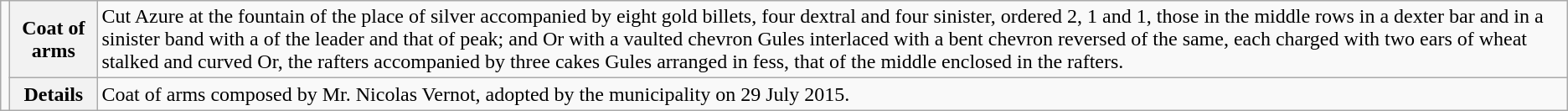<table class="wikitable">
<tr>
<td rowspan="2"></td>
<th>Coat of arms</th>
<td>Cut Azure at the fountain of the place of silver accompanied by eight gold billets, four dextral and four sinister, ordered 2, 1 and 1, those in the middle rows in a dexter bar and in a sinister band with a of the leader and that of peak; and Or with a vaulted chevron Gules interlaced with a bent chevron reversed of the same, each charged with two ears of wheat stalked and curved Or, the rafters accompanied by three cakes Gules arranged in fess, that of the middle enclosed in the rafters.</td>
</tr>
<tr>
<th>Details</th>
<td>Coat of arms composed by Mr. Nicolas Vernot, adopted by the municipality on 29 July 2015.</td>
</tr>
</table>
